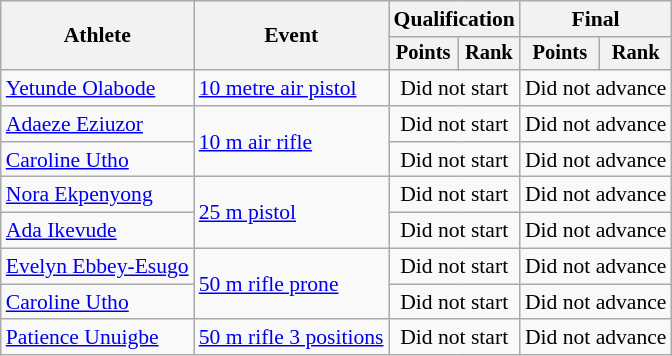<table class="wikitable" style="font-size:90%">
<tr>
<th rowspan=2>Athlete</th>
<th rowspan=2>Event</th>
<th colspan=2>Qualification</th>
<th colspan=2>Final</th>
</tr>
<tr style="font-size:95%">
<th>Points</th>
<th>Rank</th>
<th>Points</th>
<th>Rank</th>
</tr>
<tr align=center>
<td align=left><a href='#'>Yetunde Olabode</a></td>
<td align=left><a href='#'>10 metre air pistol</a></td>
<td colspan=2>Did not start</td>
<td colspan=2>Did not advance</td>
</tr>
<tr align=center>
<td align=left><a href='#'>Adaeze Eziuzor</a></td>
<td style="text-align:left;" rowspan="2"><a href='#'>10 m air rifle</a></td>
<td colspan=2>Did not start</td>
<td colspan=2>Did not advance</td>
</tr>
<tr align=center>
<td align=left><a href='#'>Caroline Utho</a></td>
<td colspan=2>Did not start</td>
<td colspan=2>Did not advance</td>
</tr>
<tr align=center>
<td align=left><a href='#'>Nora Ekpenyong</a></td>
<td style="text-align:left;" rowspan="2"><a href='#'>25 m pistol</a></td>
<td colspan=2>Did not start</td>
<td colspan=2>Did not advance</td>
</tr>
<tr align=center>
<td align=left><a href='#'>Ada Ikevude</a></td>
<td colspan=2>Did not start</td>
<td colspan=2>Did not advance</td>
</tr>
<tr align=center>
<td align=left><a href='#'>Evelyn Ebbey-Esugo</a></td>
<td style="text-align:left;" rowspan="2"><a href='#'>50 m rifle prone</a></td>
<td colspan=2>Did not start</td>
<td colspan=2>Did not advance</td>
</tr>
<tr align=center>
<td align=left><a href='#'>Caroline Utho</a></td>
<td colspan=2>Did not start</td>
<td colspan=2>Did not advance</td>
</tr>
<tr align=center>
<td align=left><a href='#'>Patience Unuigbe</a></td>
<td style="text-align:left;"><a href='#'>50 m rifle 3 positions</a></td>
<td colspan=2>Did not start</td>
<td colspan=2>Did not advance</td>
</tr>
</table>
